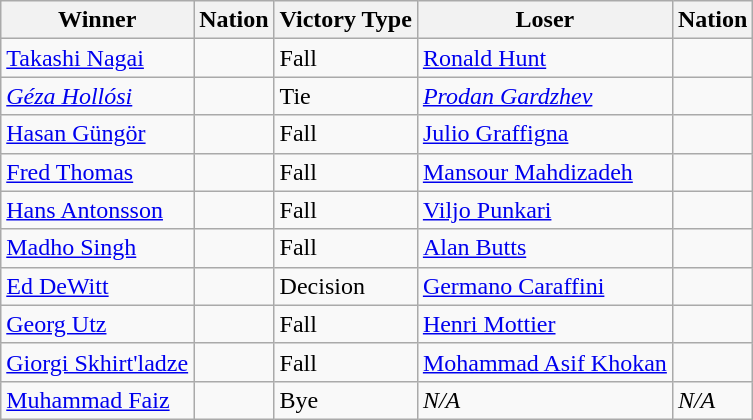<table class="wikitable sortable" style="text-align:left;">
<tr>
<th>Winner</th>
<th>Nation</th>
<th>Victory Type</th>
<th>Loser</th>
<th>Nation</th>
</tr>
<tr>
<td><a href='#'>Takashi Nagai</a></td>
<td></td>
<td>Fall</td>
<td><a href='#'>Ronald Hunt</a></td>
<td></td>
</tr>
<tr>
<td><em><a href='#'>Géza Hollósi</a></em></td>
<td><em></em></td>
<td>Tie</td>
<td><em><a href='#'>Prodan Gardzhev</a></em></td>
<td><em></em></td>
</tr>
<tr>
<td><a href='#'>Hasan Güngör</a></td>
<td></td>
<td>Fall</td>
<td><a href='#'>Julio Graffigna</a></td>
<td></td>
</tr>
<tr>
<td><a href='#'>Fred Thomas</a></td>
<td></td>
<td>Fall</td>
<td><a href='#'>Mansour Mahdizadeh</a></td>
<td></td>
</tr>
<tr>
<td><a href='#'>Hans Antonsson</a></td>
<td></td>
<td>Fall</td>
<td><a href='#'>Viljo Punkari</a></td>
<td></td>
</tr>
<tr>
<td><a href='#'>Madho Singh</a></td>
<td></td>
<td>Fall</td>
<td><a href='#'>Alan Butts</a></td>
<td></td>
</tr>
<tr>
<td><a href='#'>Ed DeWitt</a></td>
<td></td>
<td>Decision</td>
<td><a href='#'>Germano Caraffini</a></td>
<td></td>
</tr>
<tr>
<td><a href='#'>Georg Utz</a></td>
<td></td>
<td>Fall</td>
<td><a href='#'>Henri Mottier</a></td>
<td></td>
</tr>
<tr>
<td><a href='#'>Giorgi Skhirt'ladze</a></td>
<td></td>
<td>Fall</td>
<td><a href='#'>Mohammad Asif Khokan</a></td>
<td></td>
</tr>
<tr>
<td><a href='#'>Muhammad Faiz</a></td>
<td></td>
<td>Bye</td>
<td><em>N/A</em></td>
<td><em>N/A</em></td>
</tr>
</table>
